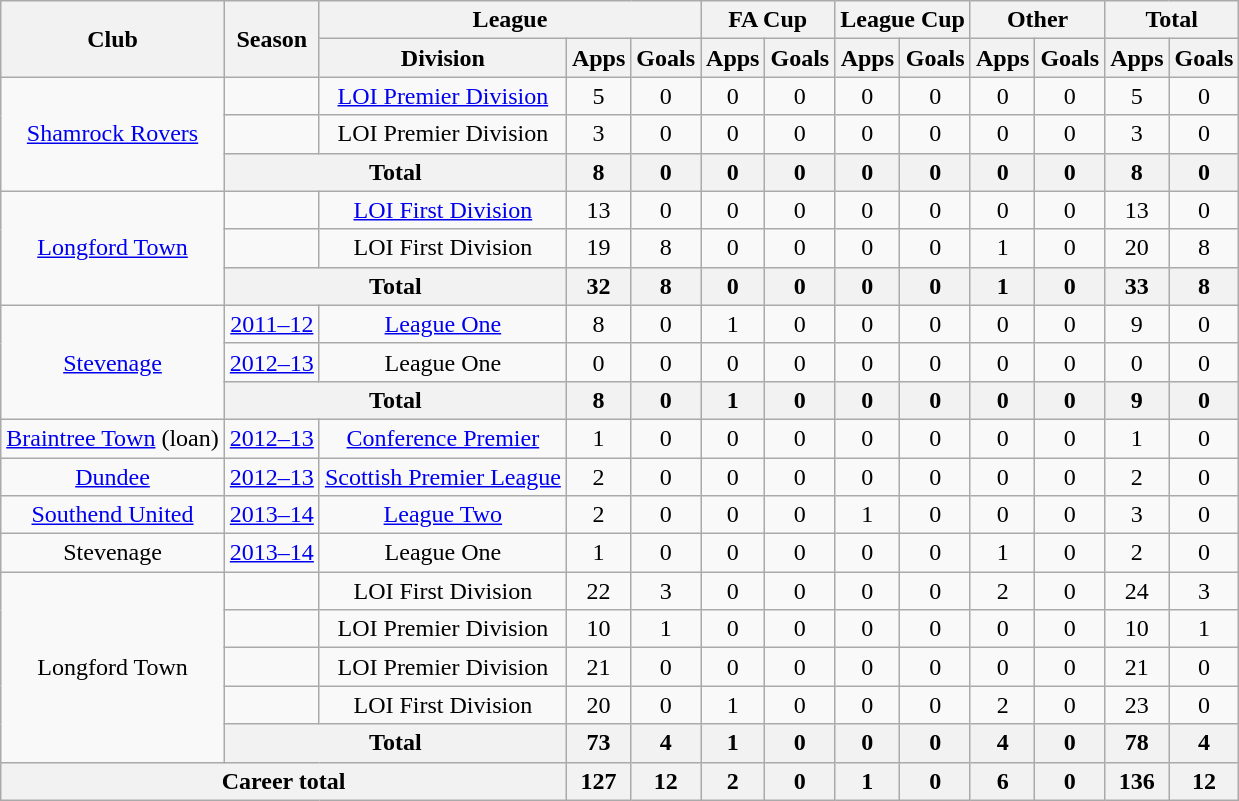<table class="wikitable" style="text-align: center;">
<tr>
<th rowspan="2">Club</th>
<th rowspan="2">Season</th>
<th colspan="3">League</th>
<th colspan="2">FA Cup</th>
<th colspan="2">League Cup</th>
<th colspan="2">Other</th>
<th colspan="2">Total</th>
</tr>
<tr>
<th>Division</th>
<th>Apps</th>
<th>Goals</th>
<th>Apps</th>
<th>Goals</th>
<th>Apps</th>
<th>Goals</th>
<th>Apps</th>
<th>Goals</th>
<th>Apps</th>
<th>Goals</th>
</tr>
<tr>
<td rowspan="3" valign="center"><a href='#'>Shamrock Rovers</a></td>
<td></td>
<td><a href='#'>LOI Premier Division</a></td>
<td>5</td>
<td>0</td>
<td>0</td>
<td>0</td>
<td>0</td>
<td>0</td>
<td>0</td>
<td>0</td>
<td>5</td>
<td>0</td>
</tr>
<tr>
<td></td>
<td>LOI Premier Division</td>
<td>3</td>
<td>0</td>
<td>0</td>
<td>0</td>
<td>0</td>
<td>0</td>
<td>0</td>
<td>0</td>
<td>3</td>
<td>0</td>
</tr>
<tr>
<th colspan=2>Total</th>
<th>8</th>
<th>0</th>
<th>0</th>
<th>0</th>
<th>0</th>
<th>0</th>
<th>0</th>
<th>0</th>
<th>8</th>
<th>0</th>
</tr>
<tr>
<td rowspan="3" valign="center"><a href='#'>Longford Town</a></td>
<td></td>
<td><a href='#'>LOI First Division</a></td>
<td>13</td>
<td>0</td>
<td>0</td>
<td>0</td>
<td>0</td>
<td>0</td>
<td>0</td>
<td>0</td>
<td>13</td>
<td>0</td>
</tr>
<tr>
<td></td>
<td>LOI First Division</td>
<td>19</td>
<td>8</td>
<td>0</td>
<td>0</td>
<td>0</td>
<td>0</td>
<td>1</td>
<td>0</td>
<td>20</td>
<td>8</td>
</tr>
<tr>
<th colspan=2>Total</th>
<th>32</th>
<th>8</th>
<th>0</th>
<th>0</th>
<th>0</th>
<th>0</th>
<th>1</th>
<th>0</th>
<th>33</th>
<th>8</th>
</tr>
<tr>
<td rowspan="3" valign="center"><a href='#'>Stevenage</a></td>
<td><a href='#'>2011–12</a></td>
<td><a href='#'>League One</a></td>
<td>8</td>
<td>0</td>
<td>1</td>
<td>0</td>
<td>0</td>
<td>0</td>
<td>0</td>
<td>0</td>
<td>9</td>
<td>0</td>
</tr>
<tr>
<td><a href='#'>2012–13</a></td>
<td>League One</td>
<td>0</td>
<td>0</td>
<td>0</td>
<td>0</td>
<td>0</td>
<td>0</td>
<td>0</td>
<td>0</td>
<td>0</td>
<td>0</td>
</tr>
<tr>
<th colspan=2>Total</th>
<th>8</th>
<th>0</th>
<th>1</th>
<th>0</th>
<th>0</th>
<th>0</th>
<th>0</th>
<th>0</th>
<th>9</th>
<th>0</th>
</tr>
<tr>
<td rowspan="1" valign="center"><a href='#'>Braintree Town</a> (loan)</td>
<td><a href='#'>2012–13</a></td>
<td><a href='#'>Conference Premier</a></td>
<td>1</td>
<td>0</td>
<td>0</td>
<td>0</td>
<td>0</td>
<td>0</td>
<td>0</td>
<td>0</td>
<td>1</td>
<td>0</td>
</tr>
<tr>
<td rowspan="1" valign="center"><a href='#'>Dundee</a></td>
<td><a href='#'>2012–13</a></td>
<td><a href='#'>Scottish Premier League</a></td>
<td>2</td>
<td>0</td>
<td>0</td>
<td>0</td>
<td>0</td>
<td>0</td>
<td>0</td>
<td>0</td>
<td>2</td>
<td>0</td>
</tr>
<tr>
<td rowspan="1" valign="center"><a href='#'>Southend United</a></td>
<td><a href='#'>2013–14</a></td>
<td><a href='#'>League Two</a></td>
<td>2</td>
<td>0</td>
<td>0</td>
<td>0</td>
<td>1</td>
<td>0</td>
<td>0</td>
<td>0</td>
<td>3</td>
<td>0</td>
</tr>
<tr>
<td rowspan="1" valign="center">Stevenage</td>
<td><a href='#'>2013–14</a></td>
<td>League One</td>
<td>1</td>
<td>0</td>
<td>0</td>
<td>0</td>
<td>0</td>
<td>0</td>
<td>1</td>
<td>0</td>
<td>2</td>
<td>0</td>
</tr>
<tr>
<td rowspan="5" valign="center">Longford Town</td>
<td></td>
<td>LOI First Division</td>
<td>22</td>
<td>3</td>
<td>0</td>
<td>0</td>
<td>0</td>
<td>0</td>
<td>2</td>
<td>0</td>
<td>24</td>
<td>3</td>
</tr>
<tr>
<td></td>
<td>LOI Premier Division</td>
<td>10</td>
<td>1</td>
<td>0</td>
<td>0</td>
<td>0</td>
<td>0</td>
<td>0</td>
<td>0</td>
<td>10</td>
<td>1</td>
</tr>
<tr>
<td></td>
<td>LOI Premier Division</td>
<td>21</td>
<td>0</td>
<td>0</td>
<td>0</td>
<td>0</td>
<td>0</td>
<td>0</td>
<td>0</td>
<td>21</td>
<td>0</td>
</tr>
<tr>
<td></td>
<td>LOI First Division</td>
<td>20</td>
<td>0</td>
<td>1</td>
<td>0</td>
<td>0</td>
<td>0</td>
<td>2</td>
<td>0</td>
<td>23</td>
<td>0</td>
</tr>
<tr>
<th colspan=2>Total</th>
<th>73</th>
<th>4</th>
<th>1</th>
<th>0</th>
<th>0</th>
<th>0</th>
<th>4</th>
<th>0</th>
<th>78</th>
<th>4</th>
</tr>
<tr>
<th colspan=3>Career total</th>
<th>127</th>
<th>12</th>
<th>2</th>
<th>0</th>
<th>1</th>
<th>0</th>
<th>6</th>
<th>0</th>
<th>136</th>
<th>12</th>
</tr>
</table>
